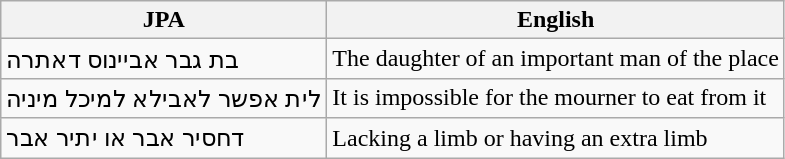<table class="wikitable">
<tr>
<th>JPA</th>
<th>English</th>
</tr>
<tr>
<td>בת גבר אביינוס דאתרה</td>
<td>The daughter of an important man of the place</td>
</tr>
<tr>
<td>לית אפשר לאבילא למיכל מיניה</td>
<td>It is impossible for the mourner to eat from it</td>
</tr>
<tr>
<td>דחסיר אבר או יתיר אבר</td>
<td>Lacking a limb or having an extra limb</td>
</tr>
</table>
